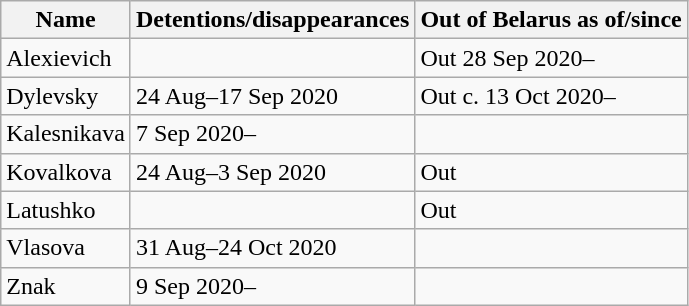<table class=wikitable>
<tr>
<th>Name</th>
<th>Detentions/disappearances</th>
<th>Out of Belarus as of/since</th>
</tr>
<tr>
<td>Alexievich</td>
<td></td>
<td>Out 28 Sep 2020–</td>
</tr>
<tr>
<td>Dylevsky</td>
<td>24 Aug–17 Sep 2020</td>
<td>Out c. 13 Oct 2020–</td>
</tr>
<tr>
<td>Kalesnikava</td>
<td>7 Sep 2020–</td>
<td></td>
</tr>
<tr>
<td>Kovalkova</td>
<td>24 Aug–3 Sep 2020</td>
<td>Out </td>
</tr>
<tr>
<td>Latushko</td>
<td></td>
<td>Out </td>
</tr>
<tr>
<td>Vlasova</td>
<td>31 Aug–24 Oct 2020</td>
<td></td>
</tr>
<tr>
<td>Znak</td>
<td>9 Sep 2020–</td>
<td></td>
</tr>
</table>
